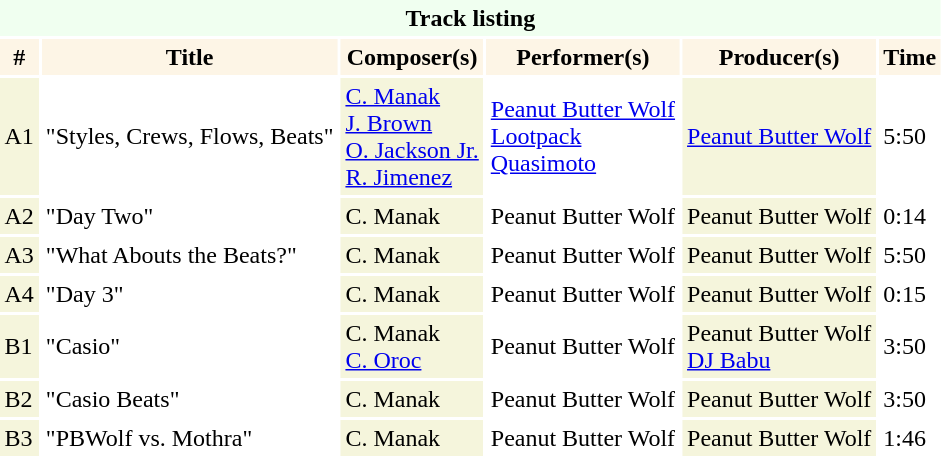<table cellpadding="3" align="all">
<tr>
<td align="center" bgcolor="honeydew" colspan="6"><strong>Track listing</strong></td>
</tr>
<tr>
<th align="all" bgcolor="oldlace"><strong>#</strong></th>
<th align="all" bgcolor="oldlace"><strong>Title</strong></th>
<th align="all" bgcolor="oldlace"><strong>Composer(s)</strong></th>
<th align="all" bgcolor="oldlace"><strong>Performer(s)</strong></th>
<th align="all" bgcolor="oldlace"><strong>Producer(s)</strong></th>
<th align="all" bgcolor="oldlace"><strong>Time</strong></th>
</tr>
<tr>
<td bgcolor="beige">A1</td>
<td>"Styles, Crews, Flows, Beats"</td>
<td bgcolor="beige"><a href='#'>C. Manak</a><br><a href='#'>J. Brown</a><br><a href='#'>O. Jackson Jr.</a><br><a href='#'>R. Jimenez</a></td>
<td><a href='#'>Peanut Butter Wolf</a><br><a href='#'>Lootpack</a><br><a href='#'>Quasimoto</a></td>
<td bgcolor="beige"><a href='#'>Peanut Butter Wolf</a></td>
<td>5:50</td>
</tr>
<tr>
<td bgcolor="beige">A2</td>
<td>"Day Two"</td>
<td bgcolor="beige">C. Manak</td>
<td>Peanut Butter Wolf</td>
<td bgcolor="beige">Peanut Butter Wolf</td>
<td>0:14</td>
</tr>
<tr>
<td bgcolor="beige">A3</td>
<td>"What Abouts the Beats?"</td>
<td bgcolor="beige">C. Manak</td>
<td>Peanut Butter Wolf</td>
<td bgcolor="beige">Peanut Butter Wolf</td>
<td>5:50</td>
</tr>
<tr>
<td bgcolor="beige">A4</td>
<td>"Day 3"</td>
<td bgcolor="beige">C. Manak</td>
<td>Peanut Butter Wolf</td>
<td bgcolor="beige">Peanut Butter Wolf</td>
<td>0:15</td>
</tr>
<tr>
<td bgcolor="beige">B1</td>
<td>"Casio"</td>
<td bgcolor="beige">C. Manak<br><a href='#'>C. Oroc</a></td>
<td>Peanut Butter Wolf</td>
<td bgcolor="beige">Peanut Butter Wolf<br><a href='#'>DJ Babu</a></td>
<td>3:50</td>
</tr>
<tr>
<td bgcolor="beige">B2</td>
<td>"Casio Beats"</td>
<td bgcolor="beige">C. Manak</td>
<td>Peanut Butter Wolf</td>
<td bgcolor="beige">Peanut Butter Wolf</td>
<td>3:50</td>
</tr>
<tr>
<td bgcolor="beige">B3</td>
<td>"PBWolf vs. Mothra"</td>
<td bgcolor="beige">C. Manak</td>
<td>Peanut Butter Wolf</td>
<td bgcolor="beige">Peanut Butter Wolf</td>
<td>1:46</td>
</tr>
<tr>
</tr>
</table>
